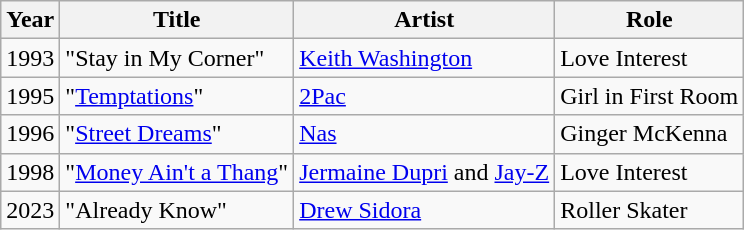<table class="wikitable">
<tr>
<th>Year</th>
<th>Title</th>
<th>Artist</th>
<th>Role</th>
</tr>
<tr>
<td>1993</td>
<td>"Stay in My Corner"</td>
<td><a href='#'>Keith Washington</a></td>
<td>Love Interest</td>
</tr>
<tr>
<td>1995</td>
<td>"<a href='#'>Temptations</a>"</td>
<td><a href='#'>2Pac</a></td>
<td>Girl in First Room</td>
</tr>
<tr>
<td>1996</td>
<td>"<a href='#'>Street Dreams</a>"</td>
<td><a href='#'>Nas</a></td>
<td>Ginger McKenna</td>
</tr>
<tr>
<td>1998</td>
<td>"<a href='#'>Money Ain't a Thang</a>"</td>
<td><a href='#'>Jermaine Dupri</a> and <a href='#'>Jay-Z</a></td>
<td>Love Interest</td>
</tr>
<tr>
<td>2023</td>
<td>"Already Know"</td>
<td><a href='#'>Drew Sidora</a></td>
<td>Roller Skater</td>
</tr>
</table>
